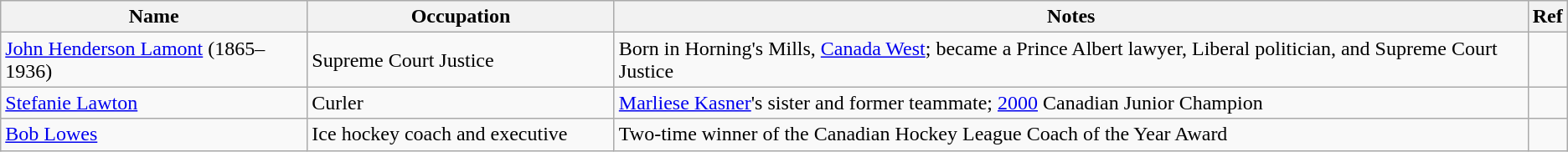<table class="wikitable sortable">
<tr align=left>
<th style="width:20%;">Name</th>
<th style="width:20%;">Occupation</th>
<th style="width:60%;">Notes</th>
<th style="width:20%;">Ref</th>
</tr>
<tr>
<td><a href='#'>John Henderson Lamont</a> (1865–1936)</td>
<td>Supreme Court Justice</td>
<td>Born in Horning's Mills, <a href='#'>Canada West</a>; became a Prince Albert lawyer, Liberal politician, and Supreme Court Justice</td>
<td></td>
</tr>
<tr>
<td><a href='#'>Stefanie Lawton</a></td>
<td>Curler</td>
<td><a href='#'>Marliese Kasner</a>'s sister and former teammate; <a href='#'>2000</a> Canadian Junior Champion</td>
<td></td>
</tr>
<tr>
<td><a href='#'>Bob Lowes</a></td>
<td>Ice hockey coach and executive</td>
<td>Two-time winner of the Canadian Hockey League Coach of the Year Award</td>
<td></td>
</tr>
</table>
